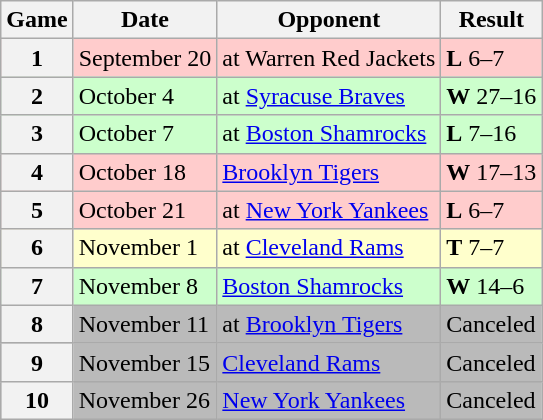<table class="wikitable">
<tr>
<th>Game</th>
<th>Date</th>
<th>Opponent</th>
<th>Result</th>
</tr>
<tr style="background:#fcc">
<th>1</th>
<td>September 20</td>
<td>at Warren Red Jackets</td>
<td><strong>L</strong> 6–7</td>
</tr>
<tr style="background:#cfc">
<th>2</th>
<td>October 4</td>
<td>at <a href='#'>Syracuse Braves</a></td>
<td><strong>W</strong> 27–16</td>
</tr>
<tr style="background:#cfc">
<th>3</th>
<td>October 7</td>
<td>at <a href='#'>Boston Shamrocks</a></td>
<td><strong>L</strong> 7–16</td>
</tr>
<tr style="background:#fcc">
<th>4</th>
<td>October 18</td>
<td><a href='#'>Brooklyn Tigers</a></td>
<td><strong>W</strong> 17–13</td>
</tr>
<tr style="background:#fcc">
<th>5</th>
<td>October 21</td>
<td>at <a href='#'>New York Yankees</a></td>
<td><strong>L</strong> 6–7</td>
</tr>
<tr style="background:#ffc">
<th>6</th>
<td>November 1</td>
<td>at <a href='#'>Cleveland Rams</a></td>
<td><strong>T</strong> 7–7</td>
</tr>
<tr style="background:#cfc">
<th>7</th>
<td>November 8</td>
<td><a href='#'>Boston Shamrocks</a></td>
<td><strong>W</strong> 14–6</td>
</tr>
<tr style="background:#bababa">
<th>8</th>
<td>November 11</td>
<td>at <a href='#'>Brooklyn Tigers</a></td>
<td>Canceled</td>
</tr>
<tr style="background:#bababa">
<th>9</th>
<td>November 15</td>
<td><a href='#'>Cleveland Rams</a></td>
<td>Canceled</td>
</tr>
<tr style="background:#bababa">
<th>10</th>
<td>November 26</td>
<td><a href='#'>New York Yankees</a></td>
<td>Canceled</td>
</tr>
</table>
